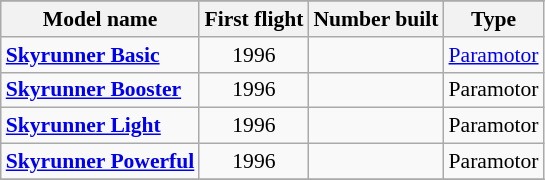<table class="wikitable" align=center style="font-size:90%;">
<tr>
</tr>
<tr style="background:#efefef;">
<th>Model name</th>
<th>First flight</th>
<th>Number built</th>
<th>Type</th>
</tr>
<tr>
<td align=left><strong><a href='#'>Skyrunner Basic</a></strong></td>
<td align=center>1996</td>
<td align=center></td>
<td align=left><a href='#'>Paramotor</a></td>
</tr>
<tr>
<td align=left><strong><a href='#'>Skyrunner Booster</a></strong></td>
<td align=center>1996</td>
<td align=center></td>
<td align=left>Paramotor</td>
</tr>
<tr>
<td align=left><strong><a href='#'>Skyrunner Light</a></strong></td>
<td align=center>1996</td>
<td align=center></td>
<td align=left>Paramotor</td>
</tr>
<tr>
<td align=left><strong><a href='#'>Skyrunner Powerful</a></strong></td>
<td align=center>1996</td>
<td align=center></td>
<td align=left>Paramotor</td>
</tr>
<tr>
</tr>
</table>
